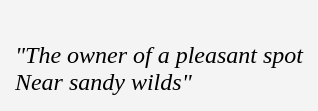<table cellpadding=10 border="0" align=center>
<tr>
<td bgcolor=#f4f4f4><br><em>"The owner of a pleasant spot</em><br>
<em>Near sandy wilds"</em><br></td>
</tr>
</table>
